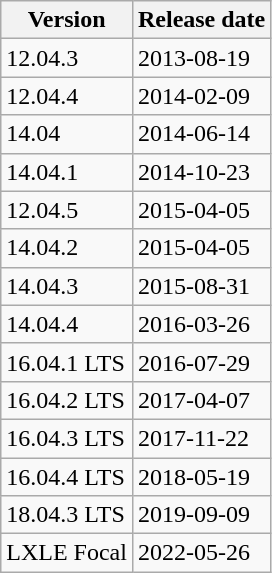<table class="wikitable">
<tr>
<th>Version</th>
<th>Release date</th>
</tr>
<tr>
<td>12.04.3</td>
<td>2013-08-19</td>
</tr>
<tr>
<td>12.04.4</td>
<td>2014-02-09</td>
</tr>
<tr>
<td>14.04</td>
<td>2014-06-14</td>
</tr>
<tr>
<td>14.04.1</td>
<td>2014-10-23</td>
</tr>
<tr>
<td>12.04.5</td>
<td>2015-04-05</td>
</tr>
<tr>
<td>14.04.2</td>
<td>2015-04-05</td>
</tr>
<tr>
<td>14.04.3</td>
<td>2015-08-31</td>
</tr>
<tr>
<td>14.04.4</td>
<td>2016-03-26</td>
</tr>
<tr>
<td>16.04.1 LTS</td>
<td>2016-07-29</td>
</tr>
<tr>
<td>16.04.2 LTS</td>
<td>2017-04-07</td>
</tr>
<tr>
<td>16.04.3 LTS</td>
<td>2017-11-22</td>
</tr>
<tr>
<td>16.04.4 LTS</td>
<td>2018-05-19</td>
</tr>
<tr>
<td>18.04.3 LTS</td>
<td>2019-09-09</td>
</tr>
<tr>
<td>LXLE Focal</td>
<td>2022-05-26</td>
</tr>
</table>
